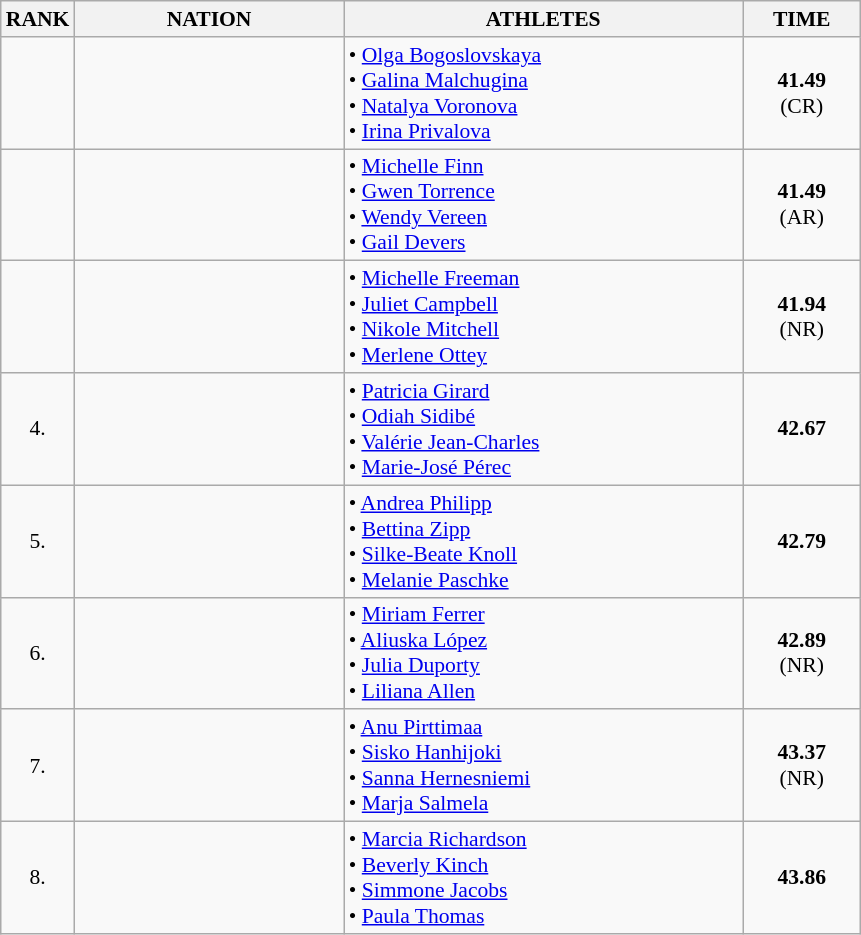<table class="wikitable" style="border-collapse: collapse; font-size: 90%;">
<tr>
<th>RANK</th>
<th style="width: 12em">NATION</th>
<th style="width: 18em">ATHLETES</th>
<th style="width: 5em">TIME</th>
</tr>
<tr>
<td align="center"></td>
<td align="center"></td>
<td>• <a href='#'>Olga Bogoslovskaya</a><br>• <a href='#'>Galina Malchugina</a><br>• <a href='#'>Natalya Voronova</a><br>• <a href='#'>Irina Privalova</a></td>
<td align="center"><strong>41.49</strong><br>(CR)</td>
</tr>
<tr>
<td align="center"></td>
<td align="center"></td>
<td>• <a href='#'>Michelle Finn</a><br>• <a href='#'>Gwen Torrence</a><br>• <a href='#'>Wendy Vereen</a><br>• <a href='#'>Gail Devers</a></td>
<td align="center"><strong>41.49</strong><br>(AR)</td>
</tr>
<tr>
<td align="center"></td>
<td align="center"></td>
<td>• <a href='#'>Michelle Freeman</a><br>• <a href='#'>Juliet Campbell</a><br>• <a href='#'>Nikole Mitchell</a><br>• <a href='#'>Merlene Ottey</a></td>
<td align="center"><strong>41.94</strong><br>(NR)</td>
</tr>
<tr>
<td align="center">4.</td>
<td align="center"></td>
<td>• <a href='#'>Patricia Girard</a><br>• <a href='#'>Odiah Sidibé</a><br>• <a href='#'>Valérie Jean-Charles</a><br>• <a href='#'>Marie-José Pérec</a></td>
<td align="center"><strong>42.67</strong></td>
</tr>
<tr>
<td align="center">5.</td>
<td align="center"></td>
<td>• <a href='#'>Andrea Philipp</a><br>• <a href='#'>Bettina Zipp</a><br>• <a href='#'>Silke-Beate Knoll</a><br>• <a href='#'>Melanie Paschke</a></td>
<td align="center"><strong>42.79</strong></td>
</tr>
<tr>
<td align="center">6.</td>
<td align="center"></td>
<td>• <a href='#'>Miriam Ferrer</a><br>• <a href='#'>Aliuska López</a><br>• <a href='#'>Julia Duporty</a><br>• <a href='#'>Liliana Allen</a></td>
<td align="center"><strong>42.89</strong><br>(NR)</td>
</tr>
<tr>
<td align="center">7.</td>
<td align="center"></td>
<td>• <a href='#'>Anu Pirttimaa</a><br>• <a href='#'>Sisko Hanhijoki</a><br>• <a href='#'>Sanna Hernesniemi</a><br>• <a href='#'>Marja Salmela</a></td>
<td align="center"><strong>43.37</strong><br>(NR)</td>
</tr>
<tr>
<td align="center">8.</td>
<td align="center"></td>
<td>• <a href='#'>Marcia Richardson</a><br>• <a href='#'>Beverly Kinch</a><br>• <a href='#'>Simmone Jacobs</a><br>• <a href='#'>Paula Thomas</a></td>
<td align="center"><strong>43.86</strong></td>
</tr>
</table>
